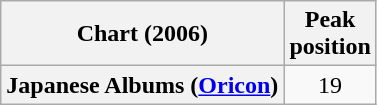<table class="wikitable plainrowheaders">
<tr>
<th scope="col">Chart (2006)</th>
<th scope="col">Peak<br>position</th>
</tr>
<tr>
<th scope="row">Japanese Albums (<a href='#'>Oricon</a>)</th>
<td align="center">19</td>
</tr>
</table>
